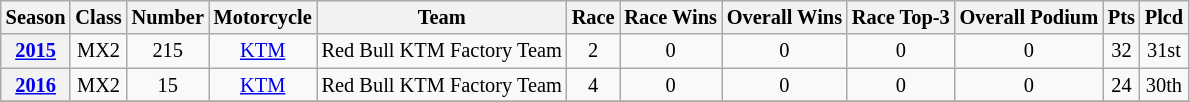<table class="wikitable" style="font-size: 85%; text-align:center">
<tr>
<th>Season</th>
<th>Class</th>
<th>Number</th>
<th>Motorcycle</th>
<th>Team</th>
<th>Race</th>
<th>Race Wins</th>
<th>Overall Wins</th>
<th>Race Top-3</th>
<th>Overall Podium</th>
<th>Pts</th>
<th>Plcd</th>
</tr>
<tr>
<th><a href='#'>2015</a></th>
<td>MX2</td>
<td>215</td>
<td><a href='#'>KTM</a></td>
<td>Red Bull KTM Factory Team</td>
<td>2</td>
<td>0</td>
<td>0</td>
<td>0</td>
<td>0</td>
<td>32</td>
<td>31st</td>
</tr>
<tr>
<th><a href='#'>2016</a></th>
<td>MX2</td>
<td>15</td>
<td><a href='#'>KTM</a></td>
<td>Red Bull KTM Factory Team</td>
<td>4</td>
<td>0</td>
<td>0</td>
<td>0</td>
<td>0</td>
<td>24</td>
<td>30th</td>
</tr>
<tr>
</tr>
</table>
